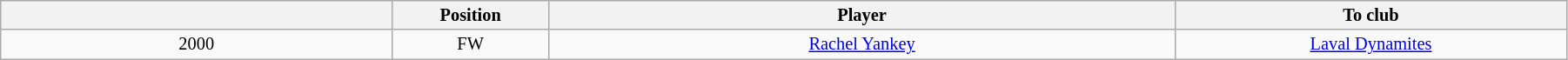<table class="wikitable sortable" style="width:95%; text-align:center; font-size:85%; text-align:center;">
<tr>
<th width="25%"></th>
<th width="10%">Position</th>
<th>Player</th>
<th width="25%">To club</th>
</tr>
<tr>
<td>2000</td>
<td>FW</td>
<td> <a href='#'>Rachel Yankey</a></td>
<td><em></em> <a href='#'>Laval Dynamites</a></td>
</tr>
</table>
